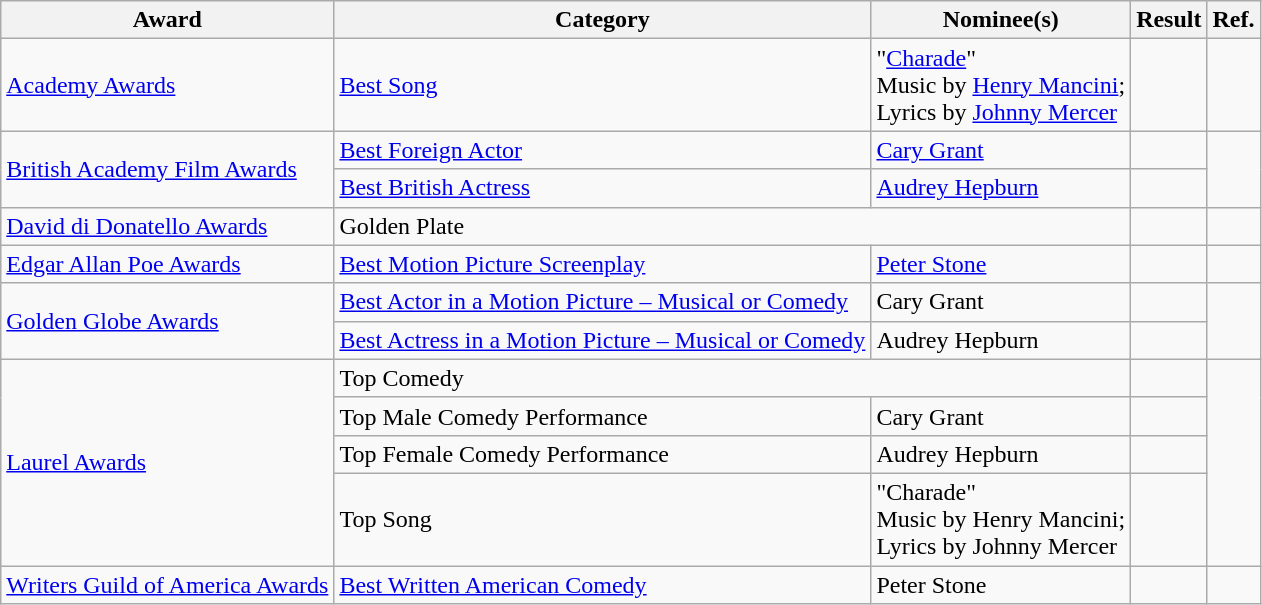<table class="wikitable plainrowheaders">
<tr>
<th>Award</th>
<th>Category</th>
<th>Nominee(s)</th>
<th>Result</th>
<th>Ref.</th>
</tr>
<tr>
<td><a href='#'>Academy Awards</a></td>
<td><a href='#'>Best Song</a></td>
<td>"<a href='#'>Charade</a>" <br> Music by <a href='#'>Henry Mancini</a>; <br> Lyrics by <a href='#'>Johnny Mercer</a></td>
<td></td>
<td align="center"></td>
</tr>
<tr>
<td rowspan="2"><a href='#'>British Academy Film Awards</a></td>
<td><a href='#'>Best Foreign Actor</a></td>
<td><a href='#'>Cary Grant</a></td>
<td></td>
<td align="center" rowspan="2"></td>
</tr>
<tr>
<td><a href='#'>Best British Actress</a></td>
<td><a href='#'>Audrey Hepburn</a></td>
<td></td>
</tr>
<tr>
<td><a href='#'>David di Donatello Awards</a></td>
<td colspan="2">Golden Plate</td>
<td></td>
<td align="center"></td>
</tr>
<tr>
<td><a href='#'>Edgar Allan Poe Awards</a></td>
<td><a href='#'>Best Motion Picture Screenplay</a></td>
<td><a href='#'>Peter Stone</a></td>
<td></td>
<td align="center"></td>
</tr>
<tr>
<td rowspan="2"><a href='#'>Golden Globe Awards</a></td>
<td><a href='#'>Best Actor in a Motion Picture – Musical or Comedy</a></td>
<td>Cary Grant</td>
<td></td>
<td align="center" rowspan="2"></td>
</tr>
<tr>
<td><a href='#'>Best Actress in a Motion Picture – Musical or Comedy</a></td>
<td>Audrey Hepburn</td>
<td></td>
</tr>
<tr>
<td rowspan="4"><a href='#'>Laurel Awards</a></td>
<td colspan="2">Top Comedy</td>
<td></td>
<td align="center" rowspan="4"></td>
</tr>
<tr>
<td>Top Male Comedy Performance</td>
<td>Cary Grant</td>
<td></td>
</tr>
<tr>
<td>Top Female Comedy Performance</td>
<td>Audrey Hepburn</td>
<td></td>
</tr>
<tr>
<td>Top Song</td>
<td>"Charade" <br> Music by Henry Mancini; <br> Lyrics by Johnny Mercer</td>
<td></td>
</tr>
<tr>
<td><a href='#'>Writers Guild of America Awards</a></td>
<td><a href='#'>Best Written American Comedy</a></td>
<td>Peter Stone</td>
<td></td>
<td align="center"></td>
</tr>
</table>
